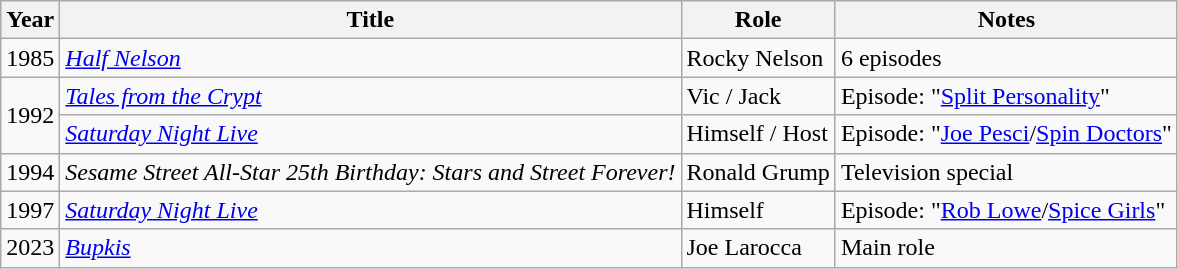<table class="wikitable sortable">
<tr>
<th>Year</th>
<th>Title</th>
<th>Role</th>
<th class="unsortable">Notes</th>
</tr>
<tr>
<td>1985</td>
<td><em><a href='#'>Half Nelson</a></em></td>
<td>Rocky Nelson</td>
<td>6 episodes</td>
</tr>
<tr>
<td rowspan=2>1992</td>
<td><em><a href='#'>Tales from the Crypt</a></em></td>
<td>Vic / Jack</td>
<td>Episode: "<a href='#'>Split Personality</a>"</td>
</tr>
<tr>
<td><em><a href='#'>Saturday Night Live</a></em></td>
<td>Himself / Host</td>
<td>Episode: "<a href='#'>Joe Pesci</a>/<a href='#'>Spin Doctors</a>"</td>
</tr>
<tr>
<td>1994</td>
<td><em>Sesame Street All-Star 25th Birthday: Stars and Street Forever!</em></td>
<td>Ronald Grump</td>
<td>Television special</td>
</tr>
<tr>
<td>1997</td>
<td><em><a href='#'>Saturday Night Live</a></em></td>
<td>Himself</td>
<td>Episode: "<a href='#'>Rob Lowe</a>/<a href='#'>Spice Girls</a>"</td>
</tr>
<tr>
<td>2023</td>
<td><em><a href='#'>Bupkis</a></em></td>
<td>Joe Larocca</td>
<td>Main role</td>
</tr>
</table>
